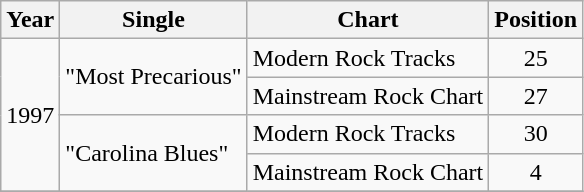<table class="wikitable sortable">
<tr>
<th>Year</th>
<th>Single</th>
<th>Chart</th>
<th>Position</th>
</tr>
<tr>
<td rowspan="4">1997</td>
<td rowspan="2">"Most Precarious"</td>
<td>Modern Rock Tracks</td>
<td style="text-align:center;">25</td>
</tr>
<tr>
<td>Mainstream Rock Chart</td>
<td style="text-align:center;">27</td>
</tr>
<tr>
<td rowspan="2">"Carolina Blues"</td>
<td>Modern Rock Tracks</td>
<td style="text-align:center;">30</td>
</tr>
<tr>
<td>Mainstream Rock Chart</td>
<td style="text-align:center;">4</td>
</tr>
<tr>
</tr>
</table>
